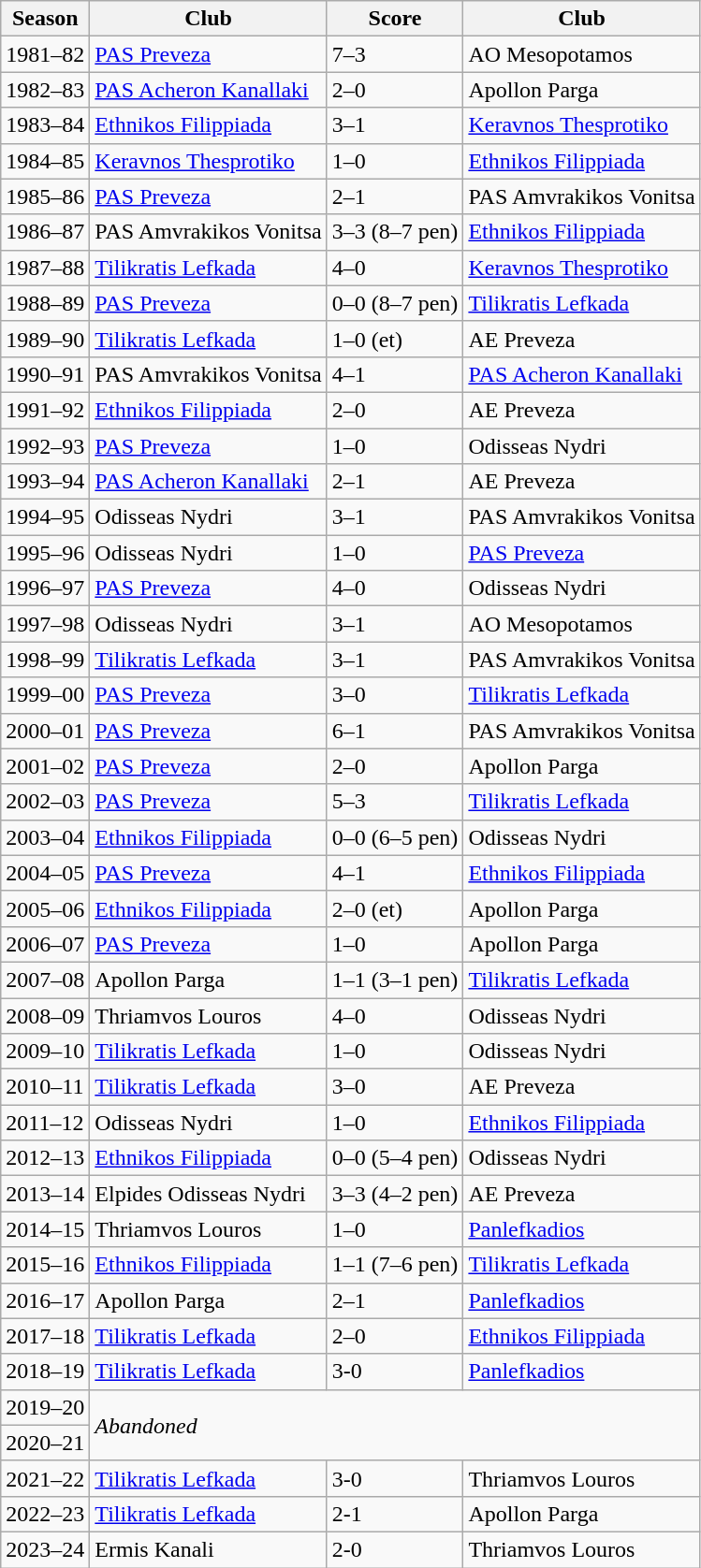<table class="wikitable">
<tr>
<th>Season</th>
<th>Club</th>
<th>Score</th>
<th>Club</th>
</tr>
<tr>
<td>1981–82</td>
<td><a href='#'>PAS Preveza</a></td>
<td>7–3</td>
<td>AO Mesopotamos</td>
</tr>
<tr>
<td>1982–83</td>
<td><a href='#'>PAS Acheron Kanallaki</a></td>
<td>2–0</td>
<td>Apollon Parga</td>
</tr>
<tr>
<td>1983–84</td>
<td><a href='#'>Ethnikos Filippiada</a></td>
<td>3–1</td>
<td><a href='#'>Keravnos Thesprotiko</a></td>
</tr>
<tr>
<td>1984–85</td>
<td><a href='#'>Keravnos Thesprotiko</a></td>
<td>1–0</td>
<td><a href='#'>Ethnikos Filippiada</a></td>
</tr>
<tr>
<td>1985–86</td>
<td><a href='#'>PAS Preveza</a></td>
<td>2–1</td>
<td>PAS Amvrakikos Vonitsa</td>
</tr>
<tr>
<td>1986–87</td>
<td>PAS Amvrakikos Vonitsa</td>
<td>3–3 (8–7 pen)</td>
<td><a href='#'>Ethnikos Filippiada</a></td>
</tr>
<tr>
<td>1987–88</td>
<td><a href='#'>Tilikratis Lefkada</a></td>
<td>4–0</td>
<td><a href='#'>Keravnos Thesprotiko</a></td>
</tr>
<tr>
<td>1988–89</td>
<td><a href='#'>PAS Preveza</a></td>
<td>0–0 (8–7 pen)</td>
<td><a href='#'>Tilikratis Lefkada</a></td>
</tr>
<tr>
<td>1989–90</td>
<td><a href='#'>Tilikratis Lefkada</a></td>
<td>1–0 (et)</td>
<td>AE Preveza</td>
</tr>
<tr>
<td>1990–91</td>
<td>PAS Amvrakikos Vonitsa</td>
<td>4–1</td>
<td><a href='#'>PAS Acheron Kanallaki</a></td>
</tr>
<tr>
<td>1991–92</td>
<td><a href='#'>Ethnikos Filippiada</a></td>
<td>2–0</td>
<td>AE Preveza</td>
</tr>
<tr>
<td>1992–93</td>
<td><a href='#'>PAS Preveza</a></td>
<td>1–0</td>
<td>Odisseas Nydri</td>
</tr>
<tr>
<td>1993–94</td>
<td><a href='#'>PAS Acheron Kanallaki</a></td>
<td>2–1</td>
<td>AE Preveza</td>
</tr>
<tr>
<td>1994–95</td>
<td>Odisseas Nydri</td>
<td>3–1</td>
<td>PAS Amvrakikos Vonitsa</td>
</tr>
<tr>
<td>1995–96</td>
<td>Odisseas Nydri</td>
<td>1–0</td>
<td><a href='#'>PAS Preveza</a></td>
</tr>
<tr>
<td>1996–97</td>
<td><a href='#'>PAS Preveza</a></td>
<td>4–0</td>
<td>Odisseas Nydri</td>
</tr>
<tr>
<td>1997–98</td>
<td>Odisseas Nydri</td>
<td>3–1</td>
<td>AO Mesopotamos</td>
</tr>
<tr>
<td>1998–99</td>
<td><a href='#'>Tilikratis Lefkada</a></td>
<td>3–1</td>
<td>PAS Amvrakikos Vonitsa</td>
</tr>
<tr>
<td>1999–00</td>
<td><a href='#'>PAS Preveza</a></td>
<td>3–0</td>
<td><a href='#'>Tilikratis Lefkada</a></td>
</tr>
<tr>
<td>2000–01</td>
<td><a href='#'>PAS Preveza</a></td>
<td>6–1</td>
<td>PAS Amvrakikos Vonitsa</td>
</tr>
<tr>
<td>2001–02</td>
<td><a href='#'>PAS Preveza</a></td>
<td>2–0</td>
<td>Apollon Parga</td>
</tr>
<tr>
<td>2002–03</td>
<td><a href='#'>PAS Preveza</a></td>
<td>5–3</td>
<td><a href='#'>Tilikratis Lefkada</a></td>
</tr>
<tr>
<td>2003–04</td>
<td><a href='#'>Ethnikos Filippiada</a></td>
<td>0–0 (6–5 pen)</td>
<td>Odisseas Nydri</td>
</tr>
<tr>
<td>2004–05</td>
<td><a href='#'>PAS Preveza</a></td>
<td>4–1</td>
<td><a href='#'>Ethnikos Filippiada</a></td>
</tr>
<tr>
<td>2005–06</td>
<td><a href='#'>Ethnikos Filippiada</a></td>
<td>2–0 (et)</td>
<td>Apollon Parga</td>
</tr>
<tr>
<td>2006–07</td>
<td><a href='#'>PAS Preveza</a></td>
<td>1–0</td>
<td>Apollon Parga</td>
</tr>
<tr>
<td>2007–08</td>
<td>Apollon Parga</td>
<td>1–1 (3–1 pen)</td>
<td><a href='#'>Tilikratis Lefkada</a></td>
</tr>
<tr>
<td>2008–09</td>
<td>Thriamvos Louros</td>
<td>4–0</td>
<td>Odisseas Nydri</td>
</tr>
<tr>
<td>2009–10</td>
<td><a href='#'>Tilikratis Lefkada</a></td>
<td>1–0</td>
<td>Odisseas Nydri</td>
</tr>
<tr>
<td>2010–11</td>
<td><a href='#'>Tilikratis Lefkada</a></td>
<td>3–0</td>
<td>AE Preveza</td>
</tr>
<tr>
<td>2011–12</td>
<td>Odisseas Nydri</td>
<td>1–0</td>
<td><a href='#'>Ethnikos Filippiada</a></td>
</tr>
<tr>
<td>2012–13</td>
<td><a href='#'>Ethnikos Filippiada</a></td>
<td>0–0 (5–4 pen)</td>
<td>Odisseas Nydri</td>
</tr>
<tr>
<td>2013–14</td>
<td>Elpides Odisseas Nydri</td>
<td>3–3 (4–2 pen)</td>
<td>AE Preveza</td>
</tr>
<tr>
<td>2014–15</td>
<td>Thriamvos Louros</td>
<td>1–0</td>
<td><a href='#'>Panlefkadios</a></td>
</tr>
<tr>
<td>2015–16</td>
<td><a href='#'>Ethnikos Filippiada</a></td>
<td>1–1 (7–6 pen)</td>
<td><a href='#'>Tilikratis Lefkada</a></td>
</tr>
<tr>
<td>2016–17</td>
<td>Apollon Parga</td>
<td>2–1</td>
<td><a href='#'>Panlefkadios</a></td>
</tr>
<tr>
<td>2017–18</td>
<td><a href='#'>Tilikratis Lefkada</a></td>
<td>2–0</td>
<td><a href='#'>Ethnikos Filippiada</a></td>
</tr>
<tr>
<td>2018–19</td>
<td><a href='#'>Tilikratis Lefkada</a></td>
<td>3-0</td>
<td><a href='#'>Panlefkadios</a></td>
</tr>
<tr>
<td>2019–20</td>
<td colspan="3" rowspan="2"><em>Abandoned</em></td>
</tr>
<tr>
<td>2020–21</td>
</tr>
<tr>
<td>2021–22</td>
<td><a href='#'>Tilikratis Lefkada</a></td>
<td>3-0</td>
<td>Thriamvos Louros</td>
</tr>
<tr>
<td>2022–23</td>
<td><a href='#'>Tilikratis Lefkada</a></td>
<td>2-1</td>
<td>Apollon Parga</td>
</tr>
<tr>
<td>2023–24</td>
<td>Ermis Kanali</td>
<td>2-0</td>
<td>Thriamvos Louros</td>
</tr>
</table>
